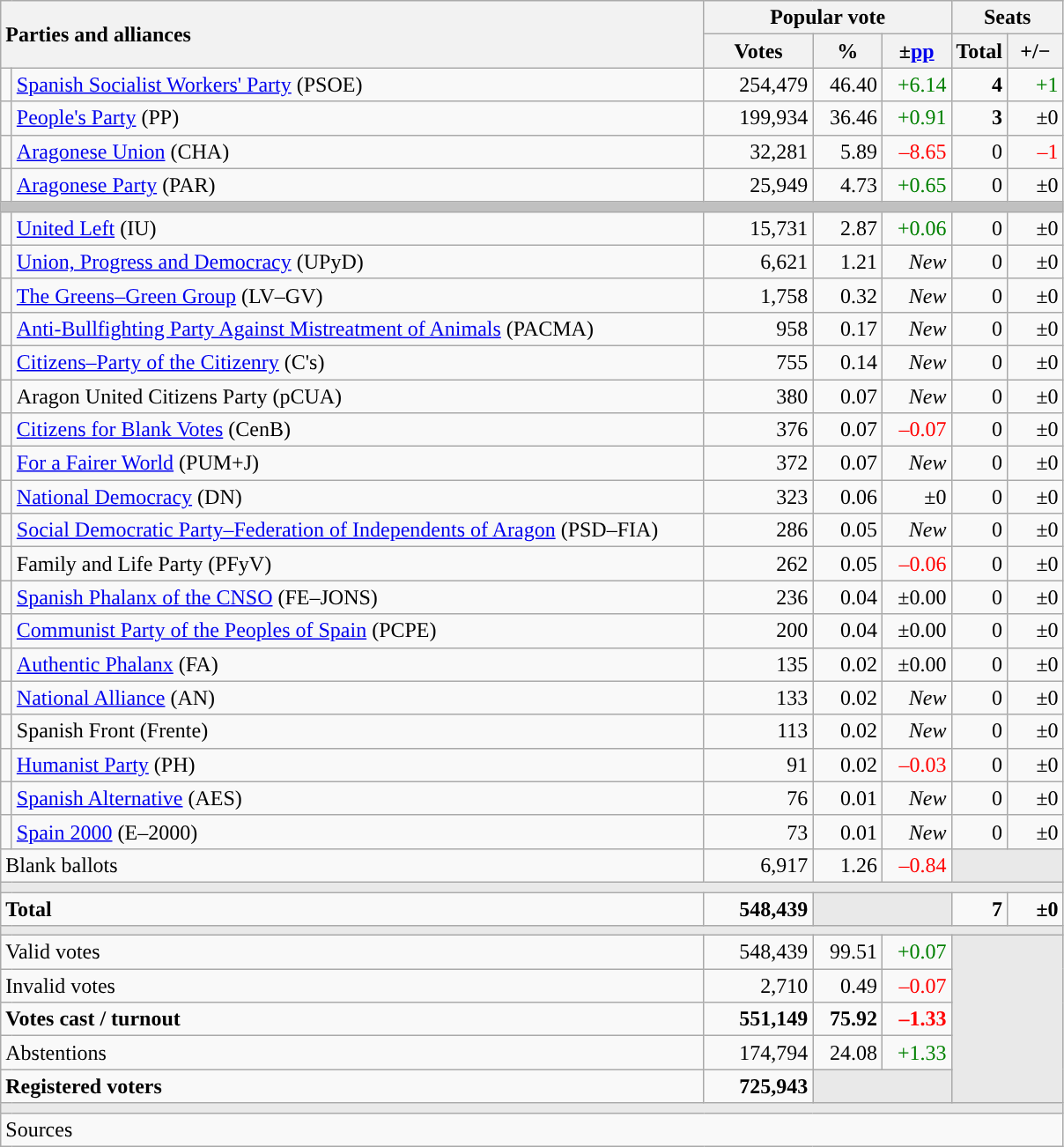<table class="wikitable" style="text-align:right;">
<tr>
<th style="text-align:left;" rowspan="2" colspan="2" width="525">Parties and alliances</th>
<th colspan="3">Popular vote</th>
<th colspan="2">Seats</th>
</tr>
<tr>
<th width="75">Votes</th>
<th width="45">%</th>
<th width="45">±<a href='#'>pp</a></th>
<th width="35">Total</th>
<th width="35">+/−</th>
</tr>
<tr>
<td width="1" style="color:inherit;background:"></td>
<td align="left"><a href='#'>Spanish Socialist Workers' Party</a> (PSOE)</td>
<td>254,479</td>
<td>46.40</td>
<td style="color:green;">+6.14</td>
<td><strong>4</strong></td>
<td style="color:green;">+1</td>
</tr>
<tr>
<td style="color:inherit;background:"></td>
<td align="left"><a href='#'>People's Party</a> (PP)</td>
<td>199,934</td>
<td>36.46</td>
<td style="color:green;">+0.91</td>
<td><strong>3</strong></td>
<td>±0</td>
</tr>
<tr>
<td style="color:inherit;background:"></td>
<td align="left"><a href='#'>Aragonese Union</a> (CHA)</td>
<td>32,281</td>
<td>5.89</td>
<td style="color:red;">–8.65</td>
<td>0</td>
<td style="color:red;">–1</td>
</tr>
<tr>
<td style="color:inherit;background:"></td>
<td align="left"><a href='#'>Aragonese Party</a> (PAR)</td>
<td>25,949</td>
<td>4.73</td>
<td style="color:green;">+0.65</td>
<td>0</td>
<td>±0</td>
</tr>
<tr>
<td colspan="7" bgcolor="#C0C0C0"></td>
</tr>
<tr>
<td style="color:inherit;background:"></td>
<td align="left"><a href='#'>United Left</a> (IU)</td>
<td>15,731</td>
<td>2.87</td>
<td style="color:green;">+0.06</td>
<td>0</td>
<td>±0</td>
</tr>
<tr>
<td style="color:inherit;background:"></td>
<td align="left"><a href='#'>Union, Progress and Democracy</a> (UPyD)</td>
<td>6,621</td>
<td>1.21</td>
<td><em>New</em></td>
<td>0</td>
<td>±0</td>
</tr>
<tr>
<td style="color:inherit;background:"></td>
<td align="left"><a href='#'>The Greens–Green Group</a> (LV–GV)</td>
<td>1,758</td>
<td>0.32</td>
<td><em>New</em></td>
<td>0</td>
<td>±0</td>
</tr>
<tr>
<td style="color:inherit;background:"></td>
<td align="left"><a href='#'>Anti-Bullfighting Party Against Mistreatment of Animals</a> (PACMA)</td>
<td>958</td>
<td>0.17</td>
<td><em>New</em></td>
<td>0</td>
<td>±0</td>
</tr>
<tr>
<td style="color:inherit;background:"></td>
<td align="left"><a href='#'>Citizens–Party of the Citizenry</a> (C's)</td>
<td>755</td>
<td>0.14</td>
<td><em>New</em></td>
<td>0</td>
<td>±0</td>
</tr>
<tr>
<td style="color:inherit;background:"></td>
<td align="left">Aragon United Citizens Party (pCUA)</td>
<td>380</td>
<td>0.07</td>
<td><em>New</em></td>
<td>0</td>
<td>±0</td>
</tr>
<tr>
<td style="color:inherit;background:"></td>
<td align="left"><a href='#'>Citizens for Blank Votes</a> (CenB)</td>
<td>376</td>
<td>0.07</td>
<td style="color:red;">–0.07</td>
<td>0</td>
<td>±0</td>
</tr>
<tr>
<td style="color:inherit;background:"></td>
<td align="left"><a href='#'>For a Fairer World</a> (PUM+J)</td>
<td>372</td>
<td>0.07</td>
<td><em>New</em></td>
<td>0</td>
<td>±0</td>
</tr>
<tr>
<td style="color:inherit;background:"></td>
<td align="left"><a href='#'>National Democracy</a> (DN)</td>
<td>323</td>
<td>0.06</td>
<td>±0</td>
<td>0</td>
<td>±0</td>
</tr>
<tr>
<td style="color:inherit;background:"></td>
<td align="left"><a href='#'>Social Democratic Party–Federation of Independents of Aragon</a> (PSD–FIA)</td>
<td>286</td>
<td>0.05</td>
<td><em>New</em></td>
<td>0</td>
<td>±0</td>
</tr>
<tr>
<td style="color:inherit;background:"></td>
<td align="left">Family and Life Party (PFyV)</td>
<td>262</td>
<td>0.05</td>
<td style="color:red;">–0.06</td>
<td>0</td>
<td>±0</td>
</tr>
<tr>
<td style="color:inherit;background:"></td>
<td align="left"><a href='#'>Spanish Phalanx of the CNSO</a> (FE–JONS)</td>
<td>236</td>
<td>0.04</td>
<td>±0.00</td>
<td>0</td>
<td>±0</td>
</tr>
<tr>
<td style="color:inherit;background:"></td>
<td align="left"><a href='#'>Communist Party of the Peoples of Spain</a> (PCPE)</td>
<td>200</td>
<td>0.04</td>
<td>±0.00</td>
<td>0</td>
<td>±0</td>
</tr>
<tr>
<td style="color:inherit;background:"></td>
<td align="left"><a href='#'>Authentic Phalanx</a> (FA)</td>
<td>135</td>
<td>0.02</td>
<td>±0.00</td>
<td>0</td>
<td>±0</td>
</tr>
<tr>
<td style="color:inherit;background:"></td>
<td align="left"><a href='#'>National Alliance</a> (AN)</td>
<td>133</td>
<td>0.02</td>
<td><em>New</em></td>
<td>0</td>
<td>±0</td>
</tr>
<tr>
<td style="color:inherit;background:"></td>
<td align="left">Spanish Front (Frente)</td>
<td>113</td>
<td>0.02</td>
<td><em>New</em></td>
<td>0</td>
<td>±0</td>
</tr>
<tr>
<td style="color:inherit;background:"></td>
<td align="left"><a href='#'>Humanist Party</a> (PH)</td>
<td>91</td>
<td>0.02</td>
<td style="color:red;">–0.03</td>
<td>0</td>
<td>±0</td>
</tr>
<tr>
<td style="color:inherit;background:"></td>
<td align="left"><a href='#'>Spanish Alternative</a> (AES)</td>
<td>76</td>
<td>0.01</td>
<td><em>New</em></td>
<td>0</td>
<td>±0</td>
</tr>
<tr>
<td style="color:inherit;background:"></td>
<td align="left"><a href='#'>Spain 2000</a> (E–2000)</td>
<td>73</td>
<td>0.01</td>
<td><em>New</em></td>
<td>0</td>
<td>±0</td>
</tr>
<tr>
<td align="left" colspan="2">Blank ballots</td>
<td>6,917</td>
<td>1.26</td>
<td style="color:red;">–0.84</td>
<td bgcolor="#E9E9E9" colspan="2"></td>
</tr>
<tr>
<td colspan="7" bgcolor="#E9E9E9"></td>
</tr>
<tr style="font-weight:bold;">
<td align="left" colspan="2">Total</td>
<td>548,439</td>
<td bgcolor="#E9E9E9" colspan="2"></td>
<td>7</td>
<td>±0</td>
</tr>
<tr>
<td colspan="7" bgcolor="#E9E9E9"></td>
</tr>
<tr>
<td align="left" colspan="2">Valid votes</td>
<td>548,439</td>
<td>99.51</td>
<td style="color:green;">+0.07</td>
<td bgcolor="#E9E9E9" colspan="2" rowspan="5"></td>
</tr>
<tr>
<td align="left" colspan="2">Invalid votes</td>
<td>2,710</td>
<td>0.49</td>
<td style="color:red;">–0.07</td>
</tr>
<tr style="font-weight:bold;">
<td align="left" colspan="2">Votes cast / turnout</td>
<td>551,149</td>
<td>75.92</td>
<td style="color:red;">–1.33</td>
</tr>
<tr>
<td align="left" colspan="2">Abstentions</td>
<td>174,794</td>
<td>24.08</td>
<td style="color:green;">+1.33</td>
</tr>
<tr style="font-weight:bold;">
<td align="left" colspan="2">Registered voters</td>
<td>725,943</td>
<td bgcolor="#E9E9E9" colspan="2"></td>
</tr>
<tr>
<td colspan="7" bgcolor="#E9E9E9"></td>
</tr>
<tr>
<td align="left" colspan="7">Sources</td>
</tr>
</table>
